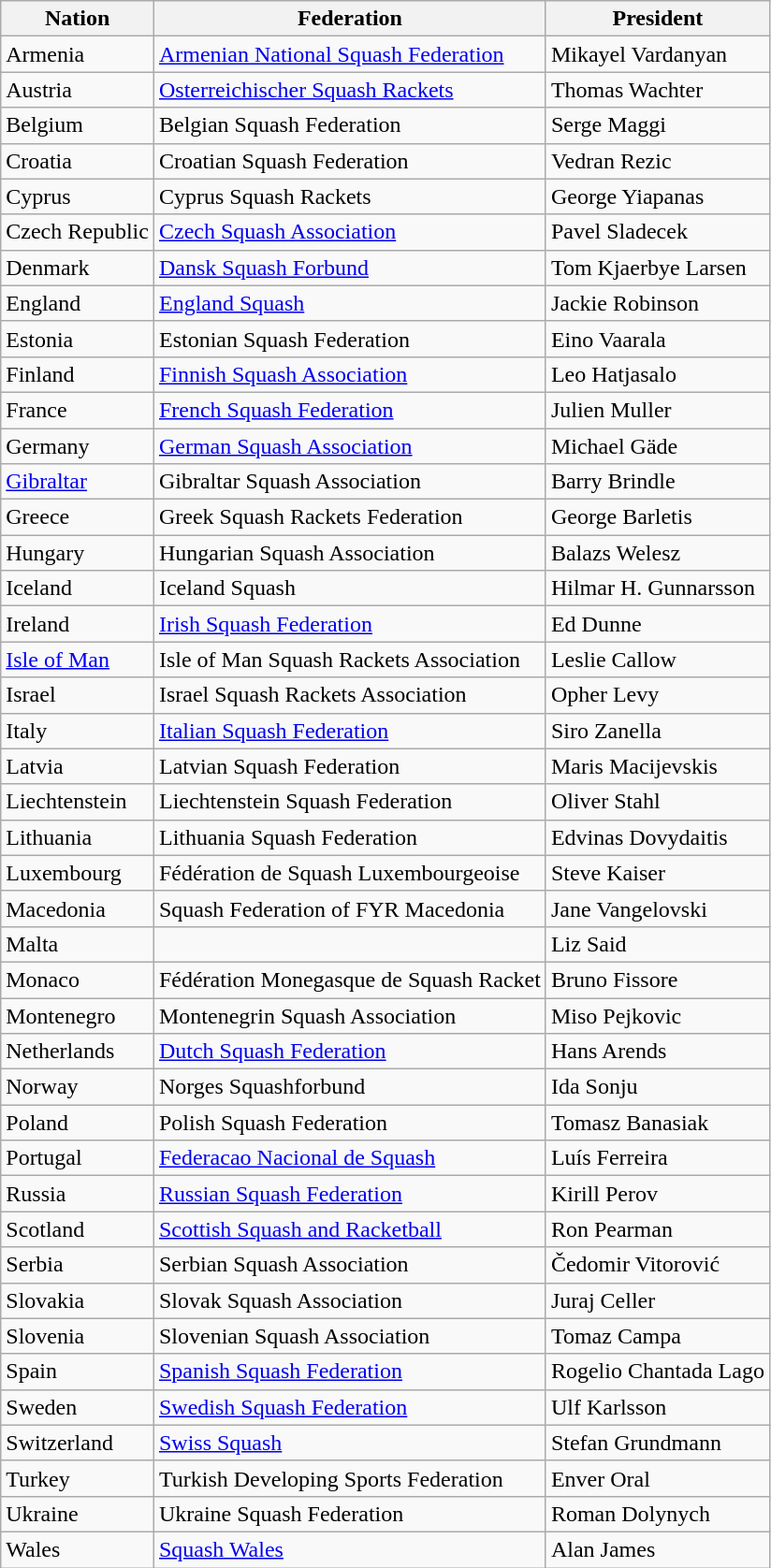<table class="wikitable">
<tr>
<th>Nation</th>
<th>Federation</th>
<th>President</th>
</tr>
<tr>
<td>Armenia</td>
<td><a href='#'>Armenian National Squash Federation</a></td>
<td>Mikayel Vardanyan</td>
</tr>
<tr>
<td>Austria</td>
<td><a href='#'>Osterreichischer Squash Rackets</a></td>
<td>Thomas Wachter</td>
</tr>
<tr>
<td>Belgium</td>
<td>Belgian Squash Federation</td>
<td>Serge Maggi</td>
</tr>
<tr>
<td>Croatia</td>
<td>Croatian Squash Federation</td>
<td>Vedran Rezic</td>
</tr>
<tr>
<td>Cyprus</td>
<td>Cyprus Squash Rackets</td>
<td>George Yiapanas</td>
</tr>
<tr>
<td>Czech Republic</td>
<td><a href='#'>Czech Squash Association</a></td>
<td>Pavel Sladecek</td>
</tr>
<tr>
<td>Denmark</td>
<td><a href='#'>Dansk Squash Forbund</a></td>
<td>Tom Kjaerbye Larsen</td>
</tr>
<tr>
<td>England</td>
<td><a href='#'>England Squash</a></td>
<td>Jackie Robinson</td>
</tr>
<tr>
<td>Estonia</td>
<td>Estonian Squash Federation</td>
<td>Eino Vaarala</td>
</tr>
<tr>
<td>Finland</td>
<td><a href='#'>Finnish Squash Association</a></td>
<td>Leo Hatjasalo</td>
</tr>
<tr>
<td>France</td>
<td><a href='#'>French Squash Federation</a></td>
<td>Julien Muller</td>
</tr>
<tr>
<td>Germany</td>
<td><a href='#'>German Squash Association</a></td>
<td>Michael Gäde</td>
</tr>
<tr>
<td><a href='#'>Gibraltar</a></td>
<td>Gibraltar Squash Association</td>
<td>Barry Brindle</td>
</tr>
<tr>
<td>Greece</td>
<td>Greek Squash Rackets Federation</td>
<td>George Barletis</td>
</tr>
<tr>
<td>Hungary</td>
<td>Hungarian Squash Association</td>
<td>Balazs Welesz</td>
</tr>
<tr>
<td>Iceland</td>
<td>Iceland Squash</td>
<td>Hilmar H. Gunnarsson</td>
</tr>
<tr>
<td>Ireland</td>
<td><a href='#'>Irish Squash Federation</a></td>
<td>Ed Dunne</td>
</tr>
<tr>
<td><a href='#'>Isle of Man</a></td>
<td>Isle of Man Squash Rackets Association</td>
<td>Leslie Callow</td>
</tr>
<tr>
<td>Israel</td>
<td>Israel Squash Rackets Association</td>
<td>Opher Levy</td>
</tr>
<tr>
<td>Italy</td>
<td><a href='#'>Italian Squash Federation</a></td>
<td>Siro Zanella</td>
</tr>
<tr>
<td>Latvia</td>
<td>Latvian Squash Federation</td>
<td>Maris Macijevskis</td>
</tr>
<tr>
<td>Liechtenstein</td>
<td>Liechtenstein Squash Federation</td>
<td>Oliver Stahl</td>
</tr>
<tr>
<td>Lithuania</td>
<td>Lithuania Squash Federation</td>
<td>Edvinas Dovydaitis</td>
</tr>
<tr>
<td>Luxembourg</td>
<td>Fédération de Squash Luxembourgeoise</td>
<td>Steve Kaiser</td>
</tr>
<tr>
<td>Macedonia</td>
<td>Squash Federation of FYR Macedonia</td>
<td>Jane Vangelovski</td>
</tr>
<tr>
<td>Malta</td>
<td></td>
<td>Liz Said</td>
</tr>
<tr>
<td>Monaco</td>
<td>Fédération Monegasque de Squash Racket</td>
<td>Bruno Fissore</td>
</tr>
<tr>
<td>Montenegro</td>
<td>Montenegrin Squash Association</td>
<td>Miso Pejkovic</td>
</tr>
<tr>
<td>Netherlands</td>
<td><a href='#'>Dutch Squash Federation</a></td>
<td>Hans Arends</td>
</tr>
<tr>
<td>Norway</td>
<td>Norges Squashforbund</td>
<td>Ida Sonju</td>
</tr>
<tr>
<td>Poland</td>
<td>Polish Squash Federation</td>
<td>Tomasz Banasiak</td>
</tr>
<tr>
<td>Portugal</td>
<td><a href='#'>Federacao Nacional de Squash</a></td>
<td>Luís Ferreira</td>
</tr>
<tr>
<td>Russia</td>
<td><a href='#'>Russian Squash Federation</a></td>
<td>Kirill Perov</td>
</tr>
<tr>
<td>Scotland</td>
<td><a href='#'>Scottish Squash and Racketball</a></td>
<td>Ron Pearman</td>
</tr>
<tr>
<td>Serbia</td>
<td>Serbian Squash Association</td>
<td>Čedomir Vitorović</td>
</tr>
<tr>
<td>Slovakia</td>
<td>Slovak Squash Association</td>
<td>Juraj Celler</td>
</tr>
<tr>
<td>Slovenia</td>
<td>Slovenian Squash Association</td>
<td>Tomaz Campa</td>
</tr>
<tr>
<td>Spain</td>
<td><a href='#'>Spanish Squash Federation</a></td>
<td>Rogelio Chantada Lago</td>
</tr>
<tr>
<td>Sweden</td>
<td><a href='#'>Swedish Squash Federation</a></td>
<td>Ulf Karlsson</td>
</tr>
<tr>
<td>Switzerland</td>
<td><a href='#'>Swiss Squash</a></td>
<td>Stefan Grundmann</td>
</tr>
<tr>
<td>Turkey</td>
<td>Turkish Developing Sports Federation</td>
<td>Enver Oral</td>
</tr>
<tr>
<td>Ukraine</td>
<td>Ukraine Squash Federation</td>
<td>Roman Dolynych</td>
</tr>
<tr>
<td>Wales</td>
<td><a href='#'>Squash Wales</a></td>
<td>Alan James</td>
</tr>
</table>
